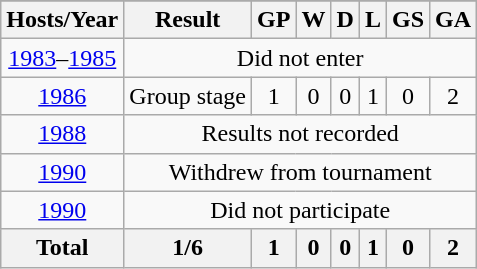<table class="wikitable" style="text-align: center;">
<tr>
</tr>
<tr>
<th>Hosts/Year</th>
<th>Result</th>
<th>GP</th>
<th>W</th>
<th>D</th>
<th>L</th>
<th>GS</th>
<th>GA</th>
</tr>
<tr>
<td><a href='#'>1983</a>–<a href='#'>1985</a></td>
<td colspan=8 rowspan=1>Did not enter</td>
</tr>
<tr>
<td> <a href='#'>1986</a></td>
<td>Group stage</td>
<td>1</td>
<td>0</td>
<td>0</td>
<td>1</td>
<td>0</td>
<td>2</td>
</tr>
<tr>
<td> <a href='#'>1988</a></td>
<td colspan=8 rowspan=1>Results not recorded</td>
</tr>
<tr>
<td> <a href='#'>1990</a></td>
<td colspan=8 rowspan=1>Withdrew from tournament</td>
</tr>
<tr>
<td> <a href='#'>1990</a></td>
<td colspan=8 rowspan=1>Did not participate</td>
</tr>
<tr>
<th>Total</th>
<th>1/6</th>
<th>1</th>
<th>0</th>
<th>0</th>
<th>1</th>
<th>0</th>
<th>2</th>
</tr>
</table>
